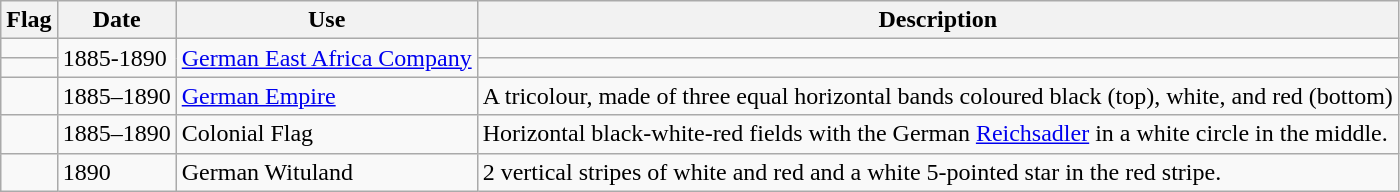<table class="wikitable">
<tr>
<th>Flag</th>
<th>Date</th>
<th>Use</th>
<th>Description</th>
</tr>
<tr>
<td></td>
<td rowspan="2">1885-1890</td>
<td rowspan="2"><a href='#'>German East Africa Company</a></td>
<td></td>
</tr>
<tr>
<td></td>
<td></td>
</tr>
<tr>
<td></td>
<td>1885–1890</td>
<td><a href='#'>German Empire</a></td>
<td>A tricolour, made of three equal horizontal bands coloured black (top), white, and red (bottom)</td>
</tr>
<tr>
<td></td>
<td>1885–1890</td>
<td>Colonial Flag</td>
<td>Horizontal black-white-red fields with the German <a href='#'>Reichsadler</a> in a white circle in the middle.</td>
</tr>
<tr>
<td></td>
<td>1890</td>
<td>German Wituland</td>
<td>2 vertical stripes of white and red and a white 5-pointed star in the red stripe.</td>
</tr>
</table>
